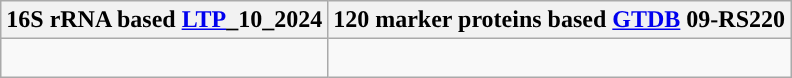<table class="wikitable">
<tr>
<th colspan=1>16S rRNA based <a href='#'>LTP</a>_10_2024</th>
<th colspan=1>120 marker proteins based <a href='#'>GTDB</a> 09-RS220</th>
</tr>
<tr>
<td style="vertical-align:top"><br></td>
<td><br></td>
</tr>
</table>
